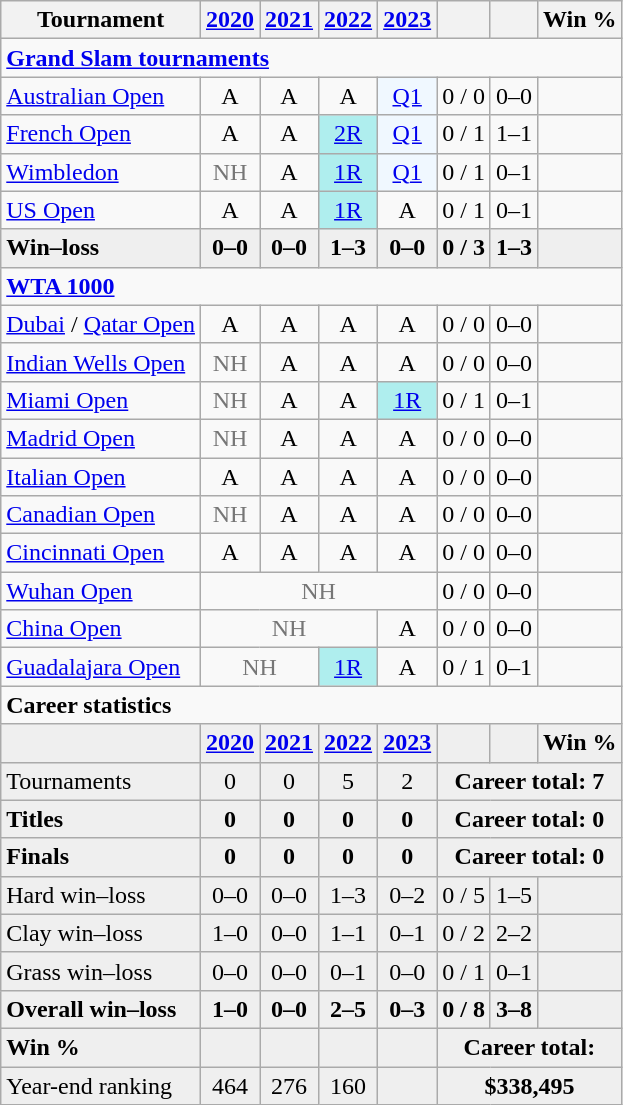<table class="wikitable" style="text-align:center">
<tr>
<th>Tournament</th>
<th><a href='#'>2020</a></th>
<th><a href='#'>2021</a></th>
<th><a href='#'>2022</a></th>
<th><a href='#'>2023</a></th>
<th></th>
<th></th>
<th>Win %</th>
</tr>
<tr>
<td colspan="8" align="left"><strong><a href='#'>Grand Slam tournaments</a></strong></td>
</tr>
<tr>
<td align="left"><a href='#'>Australian Open</a></td>
<td>A</td>
<td>A</td>
<td>A</td>
<td bgcolor="f0f8ff"><a href='#'>Q1</a></td>
<td>0 / 0</td>
<td>0–0</td>
<td></td>
</tr>
<tr>
<td align="left"><a href='#'>French Open</a></td>
<td>A</td>
<td>A</td>
<td bgcolor="afeeee"><a href='#'>2R</a></td>
<td bgcolor=f0f8ff><a href='#'>Q1</a></td>
<td>0 / 1</td>
<td>1–1</td>
<td></td>
</tr>
<tr>
<td align="left"><a href='#'>Wimbledon</a></td>
<td style=color:#767676>NH</td>
<td>A</td>
<td bgcolor=afeeee><a href='#'>1R</a></td>
<td bgcolor=f0f8ff><a href='#'>Q1</a></td>
<td>0 / 1</td>
<td>0–1</td>
<td></td>
</tr>
<tr>
<td align="left"><a href='#'>US Open</a></td>
<td>A</td>
<td>A</td>
<td bgcolor="afeeee"><a href='#'>1R</a></td>
<td>A</td>
<td>0 / 1</td>
<td>0–1</td>
<td></td>
</tr>
<tr style="background:#efefef;font-weight:bold">
<td align="left">Win–loss</td>
<td>0–0</td>
<td>0–0</td>
<td>1–3</td>
<td>0–0</td>
<td>0 / 3</td>
<td>1–3</td>
<td></td>
</tr>
<tr>
<td colspan="8" align="left"><strong><a href='#'>WTA 1000</a></strong></td>
</tr>
<tr>
<td align=left><a href='#'>Dubai</a> / <a href='#'>Qatar Open</a></td>
<td>A</td>
<td>A</td>
<td>A</td>
<td>A</td>
<td>0 / 0</td>
<td>0–0</td>
<td></td>
</tr>
<tr>
<td align=left><a href='#'>Indian Wells Open</a></td>
<td style=color:#767676>NH</td>
<td>A</td>
<td>A</td>
<td>A</td>
<td>0 / 0</td>
<td>0–0</td>
<td></td>
</tr>
<tr>
<td align=left><a href='#'>Miami Open</a></td>
<td style=color:#767676>NH</td>
<td>A</td>
<td>A</td>
<td bgcolor="afeeee"><a href='#'>1R</a></td>
<td>0 / 1</td>
<td>0–1</td>
<td></td>
</tr>
<tr>
<td align=left><a href='#'>Madrid Open</a></td>
<td style=color:#767676>NH</td>
<td>A</td>
<td>A</td>
<td>A</td>
<td>0 / 0</td>
<td>0–0</td>
<td></td>
</tr>
<tr>
<td align=left><a href='#'>Italian Open</a></td>
<td>A</td>
<td>A</td>
<td>A</td>
<td>A</td>
<td>0 / 0</td>
<td>0–0</td>
<td></td>
</tr>
<tr>
<td align=left><a href='#'>Canadian Open</a></td>
<td style=color:#767676>NH</td>
<td>A</td>
<td>A</td>
<td>A</td>
<td>0 / 0</td>
<td>0–0</td>
<td></td>
</tr>
<tr>
<td align=left><a href='#'>Cincinnati Open</a></td>
<td>A</td>
<td>A</td>
<td>A</td>
<td>A</td>
<td>0 / 0</td>
<td>0–0</td>
<td></td>
</tr>
<tr>
<td align=left><a href='#'>Wuhan Open</a></td>
<td colspan="4" style=color:#767676>NH</td>
<td>0 / 0</td>
<td>0–0</td>
<td></td>
</tr>
<tr>
<td align=left><a href='#'>China Open</a></td>
<td colspan="3" style=color:#767676>NH</td>
<td>A</td>
<td>0 / 0</td>
<td>0–0</td>
<td></td>
</tr>
<tr>
<td align=left><a href='#'>Guadalajara Open</a></td>
<td colspan="2" style=color:#767676>NH</td>
<td bgcolor="afeeee"><a href='#'>1R</a></td>
<td>A</td>
<td>0 / 1</td>
<td>0–1</td>
<td></td>
</tr>
<tr>
<td colspan="8" align="left"><strong>Career statistics</strong></td>
</tr>
<tr style="background:#efefef;font-weight:bold">
<td></td>
<td><a href='#'>2020</a></td>
<td><a href='#'>2021</a></td>
<td><a href='#'>2022</a></td>
<td><a href='#'>2023</a></td>
<td></td>
<td></td>
<td>Win %</td>
</tr>
<tr bgcolor=efefef>
<td align=left>Tournaments</td>
<td>0</td>
<td>0</td>
<td>5</td>
<td>2</td>
<td colspan="3"><strong>Career total: 7</strong></td>
</tr>
<tr style="background:#efefef;font-weight:bold">
<td align=left>Titles</td>
<td>0</td>
<td>0</td>
<td>0</td>
<td>0</td>
<td colspan="3">Career total: 0</td>
</tr>
<tr style="background:#efefef;font-weight:bold">
<td align=left>Finals</td>
<td>0</td>
<td>0</td>
<td>0</td>
<td>0</td>
<td colspan="3">Career total: 0</td>
</tr>
<tr bgcolor=efefef>
<td align=left>Hard win–loss</td>
<td>0–0</td>
<td>0–0</td>
<td>1–3</td>
<td>0–2</td>
<td>0 / 5</td>
<td>1–5</td>
<td></td>
</tr>
<tr bgcolor=efefef>
<td align=left>Clay win–loss</td>
<td>1–0</td>
<td>0–0</td>
<td>1–1</td>
<td>0–1</td>
<td>0 / 2</td>
<td>2–2</td>
<td></td>
</tr>
<tr bgcolor=efefef>
<td align=left>Grass win–loss</td>
<td>0–0</td>
<td>0–0</td>
<td>0–1</td>
<td>0–0</td>
<td>0 / 1</td>
<td>0–1</td>
<td></td>
</tr>
<tr style="background:#efefef;font-weight:bold">
<td align=left>Overall win–loss</td>
<td>1–0</td>
<td>0–0</td>
<td>2–5</td>
<td>0–3</td>
<td>0 / 8</td>
<td>3–8</td>
<td></td>
</tr>
<tr style="background:#efefef;font-weight:bold">
<td align=left>Win %</td>
<td></td>
<td></td>
<td></td>
<td></td>
<td colspan="3">Career total: </td>
</tr>
<tr bgcolor=efefef>
<td align=left>Year-end ranking</td>
<td>464</td>
<td>276</td>
<td>160</td>
<td></td>
<td colspan="3"><strong>$338,495</strong></td>
</tr>
</table>
